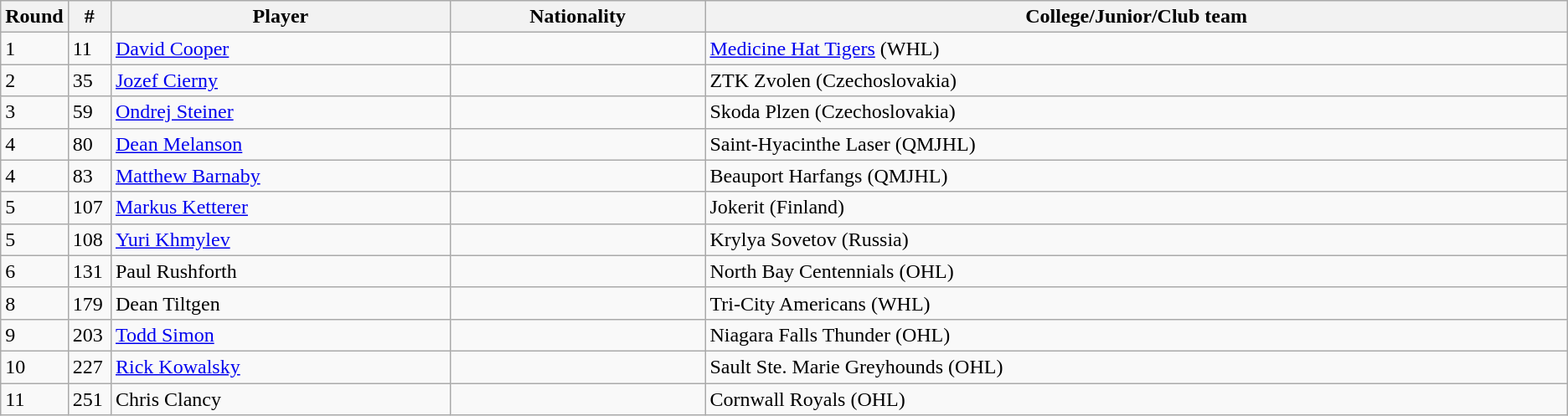<table class="wikitable">
<tr>
<th bgcolor="#DDDDFF" width="2.75%">Round</th>
<th bgcolor="#DDDDFF" width="2.75%">#</th>
<th bgcolor="#DDDDFF" width="22.0%">Player</th>
<th bgcolor="#DDDDFF" width="16.5%">Nationality</th>
<th bgcolor="#DDDDFF" width="100.0%">College/Junior/Club team</th>
</tr>
<tr>
<td>1</td>
<td>11</td>
<td><a href='#'>David Cooper</a></td>
<td></td>
<td><a href='#'>Medicine Hat Tigers</a> (WHL)</td>
</tr>
<tr>
<td>2</td>
<td>35</td>
<td><a href='#'>Jozef Cierny</a></td>
<td></td>
<td>ZTK Zvolen (Czechoslovakia)</td>
</tr>
<tr>
<td>3</td>
<td>59</td>
<td><a href='#'>Ondrej Steiner</a></td>
<td></td>
<td>Skoda Plzen (Czechoslovakia)</td>
</tr>
<tr>
<td>4</td>
<td>80</td>
<td><a href='#'>Dean Melanson</a></td>
<td></td>
<td>Saint-Hyacinthe Laser (QMJHL)</td>
</tr>
<tr>
<td>4</td>
<td>83</td>
<td><a href='#'>Matthew Barnaby</a></td>
<td></td>
<td>Beauport Harfangs (QMJHL)</td>
</tr>
<tr>
<td>5</td>
<td>107</td>
<td><a href='#'>Markus Ketterer</a></td>
<td></td>
<td>Jokerit (Finland)</td>
</tr>
<tr>
<td>5</td>
<td>108</td>
<td><a href='#'>Yuri Khmylev</a></td>
<td></td>
<td>Krylya Sovetov (Russia)</td>
</tr>
<tr>
<td>6</td>
<td>131</td>
<td>Paul Rushforth</td>
<td></td>
<td>North Bay Centennials (OHL)</td>
</tr>
<tr>
<td>8</td>
<td>179</td>
<td>Dean Tiltgen</td>
<td></td>
<td>Tri-City Americans (WHL)</td>
</tr>
<tr>
<td>9</td>
<td>203</td>
<td><a href='#'>Todd Simon</a></td>
<td></td>
<td>Niagara Falls Thunder (OHL)</td>
</tr>
<tr>
<td>10</td>
<td>227</td>
<td><a href='#'>Rick Kowalsky</a></td>
<td></td>
<td>Sault Ste. Marie Greyhounds (OHL)</td>
</tr>
<tr>
<td>11</td>
<td>251</td>
<td>Chris Clancy</td>
<td></td>
<td>Cornwall Royals (OHL)</td>
</tr>
</table>
